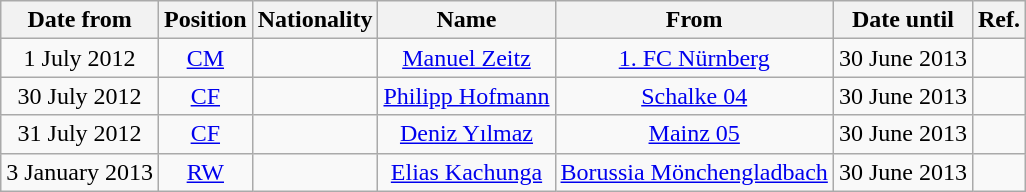<table class="wikitable" style="text-align:center;">
<tr>
<th>Date from</th>
<th>Position</th>
<th>Nationality</th>
<th>Name</th>
<th>From</th>
<th>Date until</th>
<th width:25px;">Ref.</th>
</tr>
<tr>
<td>1 July 2012</td>
<td><a href='#'>CM</a></td>
<td></td>
<td><a href='#'>Manuel Zeitz</a></td>
<td><a href='#'>1. FC Nürnberg</a></td>
<td>30 June 2013</td>
<td></td>
</tr>
<tr>
<td>30 July 2012</td>
<td><a href='#'>CF</a></td>
<td></td>
<td><a href='#'>Philipp Hofmann</a></td>
<td><a href='#'>Schalke 04</a></td>
<td>30 June 2013</td>
<td></td>
</tr>
<tr>
<td>31 July 2012</td>
<td><a href='#'>CF</a></td>
<td></td>
<td><a href='#'>Deniz Yılmaz</a></td>
<td><a href='#'>Mainz 05</a></td>
<td>30 June 2013</td>
<td></td>
</tr>
<tr>
<td>3 January 2013</td>
<td><a href='#'>RW</a></td>
<td></td>
<td><a href='#'>Elias Kachunga</a></td>
<td><a href='#'>Borussia Mönchengladbach</a></td>
<td>30 June 2013</td>
<td></td>
</tr>
</table>
